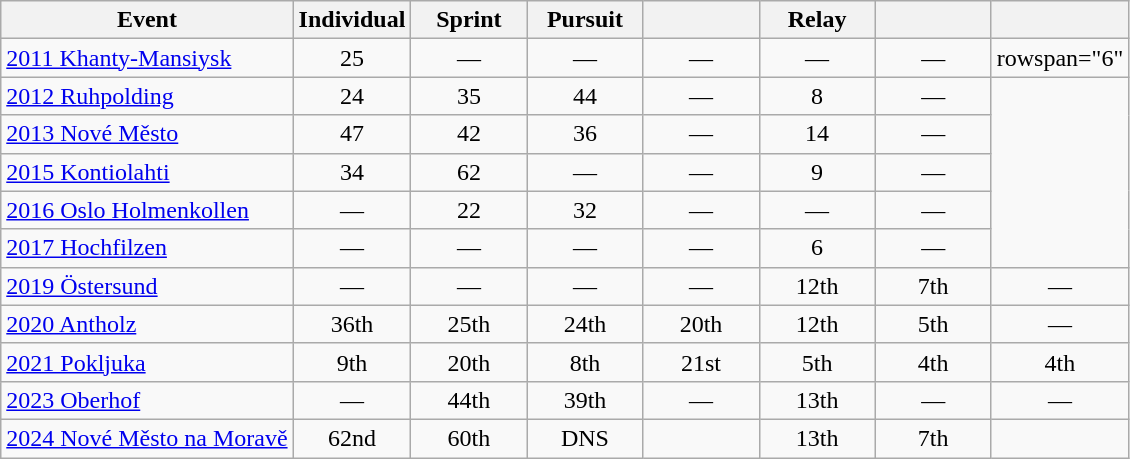<table class="wikitable" style="text-align: center;">
<tr ">
<th>Event</th>
<th style="width:70px;">Individual</th>
<th style="width:70px;">Sprint</th>
<th style="width:70px;">Pursuit</th>
<th style="width:70px;"></th>
<th style="width:70px;">Relay</th>
<th style="width:70px;"></th>
<th style="width:70px;"></th>
</tr>
<tr>
<td align=left> <a href='#'>2011 Khanty-Mansiysk</a></td>
<td>25</td>
<td>—</td>
<td>—</td>
<td>—</td>
<td>—</td>
<td>—</td>
<td>rowspan="6" </td>
</tr>
<tr>
<td align=left> <a href='#'>2012 Ruhpolding</a></td>
<td>24</td>
<td>35</td>
<td>44</td>
<td>—</td>
<td>8</td>
<td>—</td>
</tr>
<tr>
<td align=left> <a href='#'>2013 Nové Město</a></td>
<td>47</td>
<td>42</td>
<td>36</td>
<td>—</td>
<td>14</td>
<td>—</td>
</tr>
<tr>
<td align=left> <a href='#'>2015 Kontiolahti</a></td>
<td>34</td>
<td>62</td>
<td>—</td>
<td>—</td>
<td>9</td>
<td>—</td>
</tr>
<tr>
<td align=left> <a href='#'>2016 Oslo Holmenkollen</a></td>
<td>—</td>
<td>22</td>
<td>32</td>
<td>—</td>
<td>—</td>
<td>—</td>
</tr>
<tr>
<td align=left> <a href='#'>2017 Hochfilzen</a></td>
<td>—</td>
<td>—</td>
<td>—</td>
<td>—</td>
<td>6</td>
<td>—</td>
</tr>
<tr>
<td align=left> <a href='#'>2019 Östersund</a></td>
<td>—</td>
<td>—</td>
<td>—</td>
<td>—</td>
<td>12th</td>
<td>7th</td>
<td>—</td>
</tr>
<tr>
<td align=left> <a href='#'>2020 Antholz</a></td>
<td>36th</td>
<td>25th</td>
<td>24th</td>
<td>20th</td>
<td>12th</td>
<td>5th</td>
<td>—</td>
</tr>
<tr>
<td align=left> <a href='#'>2021 Pokljuka</a></td>
<td>9th</td>
<td>20th</td>
<td>8th</td>
<td>21st</td>
<td>5th</td>
<td>4th</td>
<td>4th</td>
</tr>
<tr>
<td align=left> <a href='#'>2023 Oberhof</a></td>
<td>—</td>
<td>44th</td>
<td>39th</td>
<td>—</td>
<td>13th</td>
<td>—</td>
<td>—</td>
</tr>
<tr>
<td align=left> <a href='#'>2024 Nové Město na Moravě</a></td>
<td>62nd</td>
<td>60th</td>
<td>DNS</td>
<td></td>
<td>13th</td>
<td>7th</td>
<td></td>
</tr>
</table>
